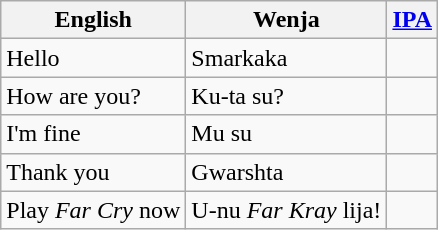<table class="wikitable">
<tr>
<th>English</th>
<th>Wenja</th>
<th><a href='#'>IPA</a></th>
</tr>
<tr>
<td>Hello</td>
<td>Smarkaka</td>
<td></td>
</tr>
<tr>
<td>How are you?</td>
<td>Ku-ta su?</td>
<td></td>
</tr>
<tr>
<td>I'm fine</td>
<td>Mu su</td>
<td></td>
</tr>
<tr>
<td>Thank you</td>
<td>Gwarshta</td>
<td></td>
</tr>
<tr>
<td>Play <em>Far Cry</em> now</td>
<td>U-nu <em>Far Kray</em> lija!</td>
<td></td>
</tr>
</table>
